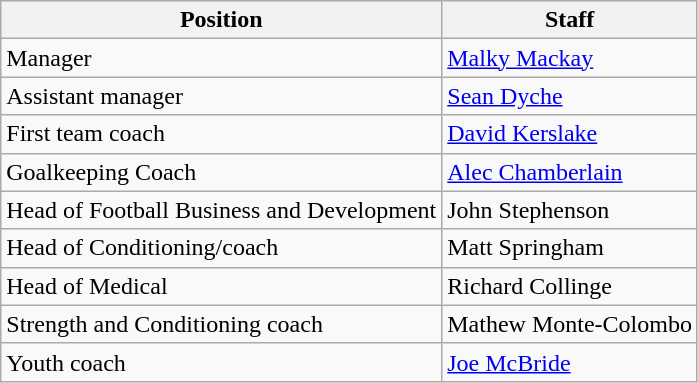<table class="wikitable">
<tr>
<th>Position</th>
<th>Staff</th>
</tr>
<tr>
<td>Manager</td>
<td><a href='#'>Malky Mackay</a></td>
</tr>
<tr>
<td>Assistant manager</td>
<td><a href='#'>Sean Dyche</a></td>
</tr>
<tr>
<td>First team coach</td>
<td><a href='#'>David Kerslake</a></td>
</tr>
<tr>
<td>Goalkeeping Coach</td>
<td><a href='#'>Alec Chamberlain</a></td>
</tr>
<tr>
<td>Head of Football Business and Development</td>
<td>John Stephenson</td>
</tr>
<tr>
<td>Head of Conditioning/coach</td>
<td>Matt Springham</td>
</tr>
<tr>
<td>Head of Medical</td>
<td>Richard Collinge</td>
</tr>
<tr>
<td>Strength and Conditioning coach</td>
<td>Mathew Monte-Colombo</td>
</tr>
<tr>
<td>Youth coach</td>
<td><a href='#'>Joe McBride</a></td>
</tr>
</table>
